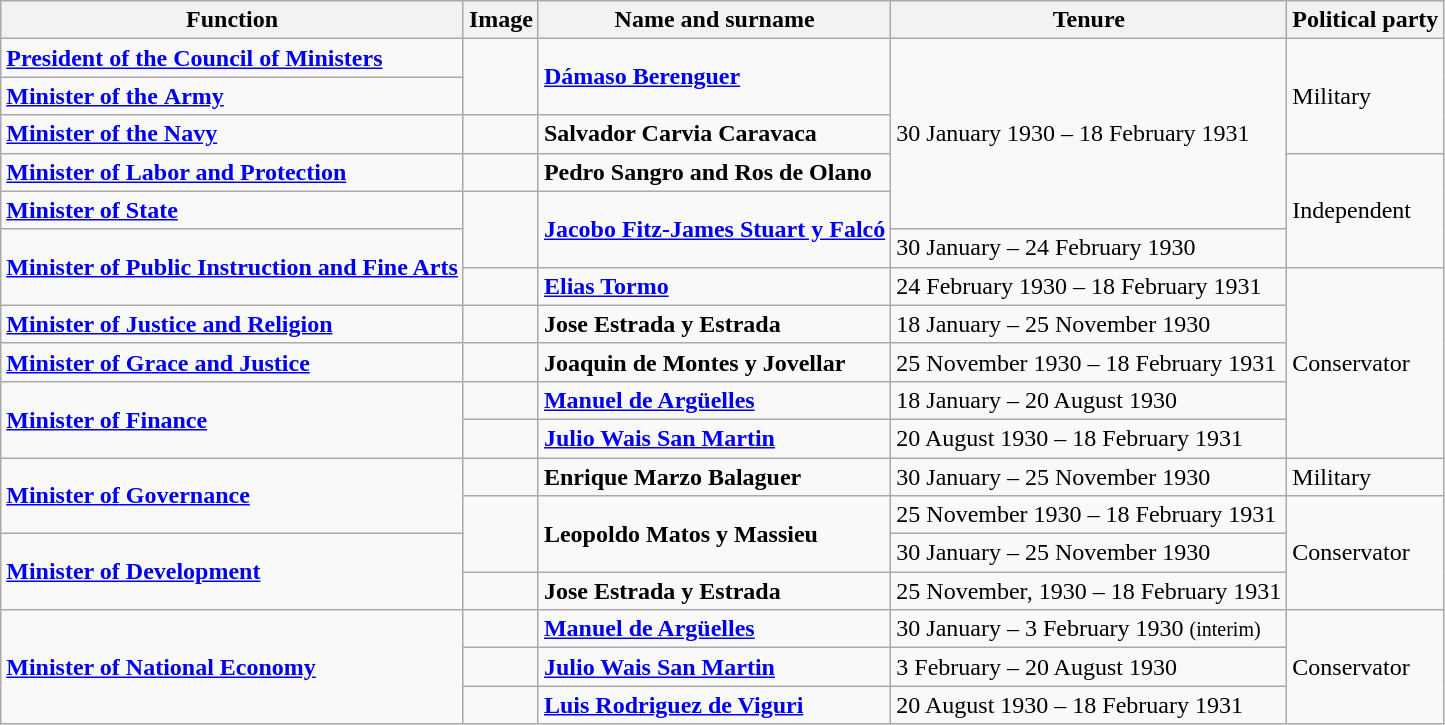<table class="wikitable">
<tr>
<th>Function</th>
<th>Image</th>
<th>Name and surname</th>
<th>Tenure</th>
<th>Political party</th>
</tr>
<tr>
<td><strong><a href='#'>President of the Council of Ministers</a></strong></td>
<td rowspan="2"></td>
<td rowspan="2"><a href='#'><strong>Dámaso Berenguer</strong></a></td>
<td rowspan="5">30 January 1930 – 18 February 1931</td>
<td rowspan="3">Military</td>
</tr>
<tr>
<td><a href='#'><strong>Minister of the</strong> <strong>Army</strong></a></td>
</tr>
<tr>
<td><strong><a href='#'>Minister of the Navy</a></strong></td>
<td></td>
<td><strong>Salvador Carvia Caravaca</strong></td>
</tr>
<tr>
<td><strong><a href='#'>Minister of Labor and Protection</a></strong></td>
<td></td>
<td><strong>Pedro Sangro and Ros de Olano</strong></td>
<td rowspan="3">Independent</td>
</tr>
<tr>
<td><strong><a href='#'>Minister of State</a></strong></td>
<td rowspan="2"></td>
<td rowspan="2"><strong><a href='#'>Jacobo Fitz-James Stuart y Falcó</a></strong></td>
</tr>
<tr>
<td rowspan="2"><strong><a href='#'>Minister of Public Instruction and Fine Arts</a></strong></td>
<td>30 January – 24 February 1930</td>
</tr>
<tr>
<td></td>
<td><strong><a href='#'>Elias Tormo</a></strong></td>
<td>24 February 1930 – 18 February 1931</td>
<td rowspan="5">Conservator</td>
</tr>
<tr>
<td><strong><a href='#'>Minister of Justice and Religion</a></strong></td>
<td></td>
<td><strong>Jose Estrada y Estrada</strong></td>
<td>18 January – 25 November 1930</td>
</tr>
<tr>
<td><strong><a href='#'>Minister of Grace and Justice</a></strong></td>
<td></td>
<td><strong>Joaquin de Montes y Jovellar</strong></td>
<td>25 November 1930 – 18 February 1931</td>
</tr>
<tr>
<td rowspan="2"><strong><a href='#'>Minister of Finance</a></strong></td>
<td></td>
<td><strong><a href='#'>Manuel de Argüelles</a></strong></td>
<td>18 January – 20 August 1930</td>
</tr>
<tr>
<td></td>
<td><strong><a href='#'>Julio Wais San Martin</a></strong></td>
<td>20 August 1930 – 18 February 1931</td>
</tr>
<tr>
<td rowspan="2"><a href='#'><strong>Minister of</strong> <strong>Governance</strong></a></td>
<td></td>
<td><strong>Enrique Marzo Balaguer</strong></td>
<td>30 January – 25 November 1930</td>
<td>Military</td>
</tr>
<tr>
<td rowspan="2"></td>
<td rowspan="2"><strong>Leopoldo Matos y Massieu</strong></td>
<td>25 November 1930 – 18 February 1931</td>
<td rowspan="3">Conservator</td>
</tr>
<tr>
<td rowspan="2"><a href='#'><strong>Minister of</strong> <strong>Development</strong></a></td>
<td>30 January – 25 November 1930</td>
</tr>
<tr>
<td></td>
<td><strong>Jose Estrada y Estrada</strong></td>
<td>25 November, 1930 – 18 February 1931</td>
</tr>
<tr>
<td rowspan="3"><strong><a href='#'>Minister of National Economy</a></strong></td>
<td></td>
<td><strong><a href='#'>Manuel de Argüelles</a></strong></td>
<td>30 January – 3 February 1930 <small>(interim)</small></td>
<td rowspan="3">Conservator</td>
</tr>
<tr>
<td></td>
<td><strong><a href='#'>Julio Wais San Martin</a></strong></td>
<td>3 February – 20 August 1930</td>
</tr>
<tr>
<td></td>
<td><strong><a href='#'>Luis Rodriguez de Viguri</a></strong></td>
<td>20 August 1930 – 18 February 1931</td>
</tr>
</table>
